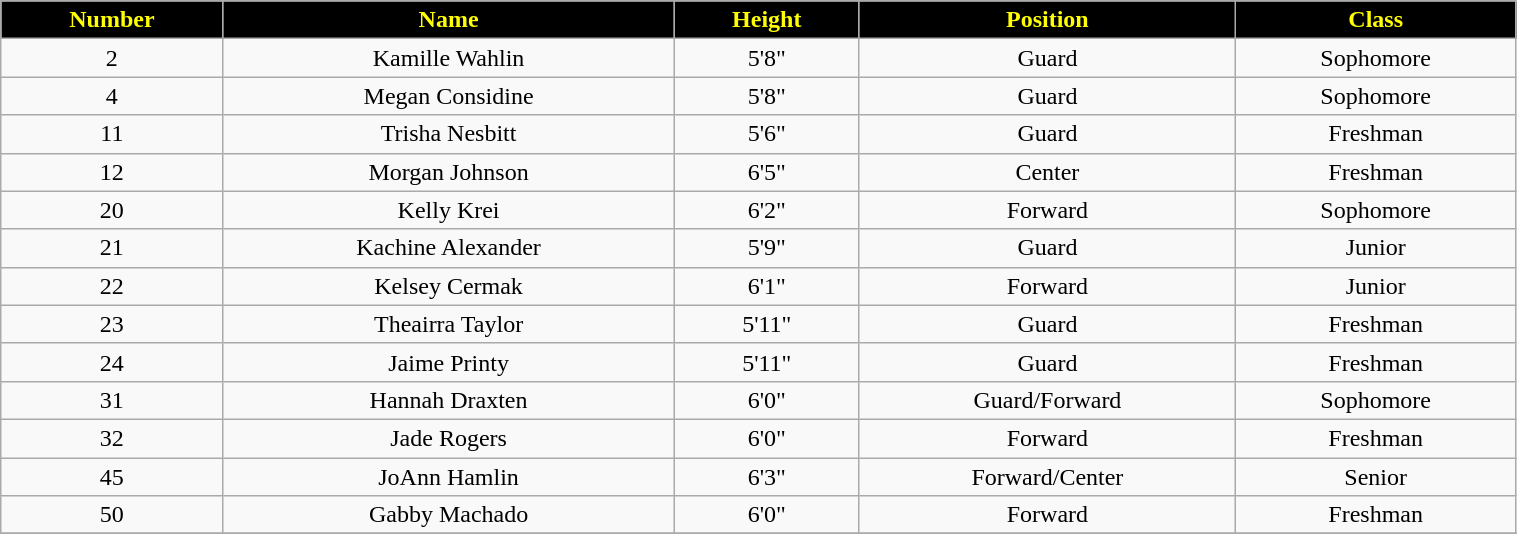<table class="wikitable" width="80%">
<tr align="center"  style=" background:black;color:yellow;">
<td><strong>Number</strong></td>
<td><strong>Name</strong></td>
<td><strong>Height</strong></td>
<td><strong>Position</strong></td>
<td><strong>Class</strong></td>
</tr>
<tr align="center" bgcolor="">
<td>2</td>
<td>Kamille Wahlin</td>
<td>5'8"</td>
<td>Guard</td>
<td>Sophomore</td>
</tr>
<tr align="center" bgcolor="">
<td>4</td>
<td>Megan Considine</td>
<td>5'8"</td>
<td>Guard</td>
<td>Sophomore</td>
</tr>
<tr align="center" bgcolor="">
<td>11</td>
<td>Trisha Nesbitt</td>
<td>5'6"</td>
<td>Guard</td>
<td>Freshman</td>
</tr>
<tr align="center" bgcolor="">
<td>12</td>
<td>Morgan Johnson</td>
<td>6'5"</td>
<td>Center</td>
<td>Freshman</td>
</tr>
<tr align="center" bgcolor="">
<td>20</td>
<td>Kelly Krei</td>
<td>6'2"</td>
<td>Forward</td>
<td>Sophomore</td>
</tr>
<tr align="center" bgcolor="">
<td>21</td>
<td>Kachine Alexander</td>
<td>5'9"</td>
<td>Guard</td>
<td>Junior</td>
</tr>
<tr align="center" bgcolor="">
<td>22</td>
<td>Kelsey Cermak</td>
<td>6'1"</td>
<td>Forward</td>
<td>Junior</td>
</tr>
<tr align="center" bgcolor="">
<td>23</td>
<td>Theairra Taylor</td>
<td>5'11"</td>
<td>Guard</td>
<td>Freshman</td>
</tr>
<tr align="center" bgcolor="">
<td>24</td>
<td>Jaime Printy</td>
<td>5'11"</td>
<td>Guard</td>
<td>Freshman</td>
</tr>
<tr align="center" bgcolor="">
<td>31</td>
<td>Hannah Draxten</td>
<td>6'0"</td>
<td>Guard/Forward</td>
<td>Sophomore</td>
</tr>
<tr align="center" bgcolor="">
<td>32</td>
<td>Jade Rogers</td>
<td>6'0"</td>
<td>Forward</td>
<td>Freshman</td>
</tr>
<tr align="center" bgcolor="">
<td>45</td>
<td>JoAnn Hamlin</td>
<td>6'3"</td>
<td>Forward/Center</td>
<td>Senior</td>
</tr>
<tr align="center" bgcolor="">
<td>50</td>
<td>Gabby Machado</td>
<td>6'0"</td>
<td>Forward</td>
<td>Freshman</td>
</tr>
<tr align="center" bgcolor="">
</tr>
</table>
